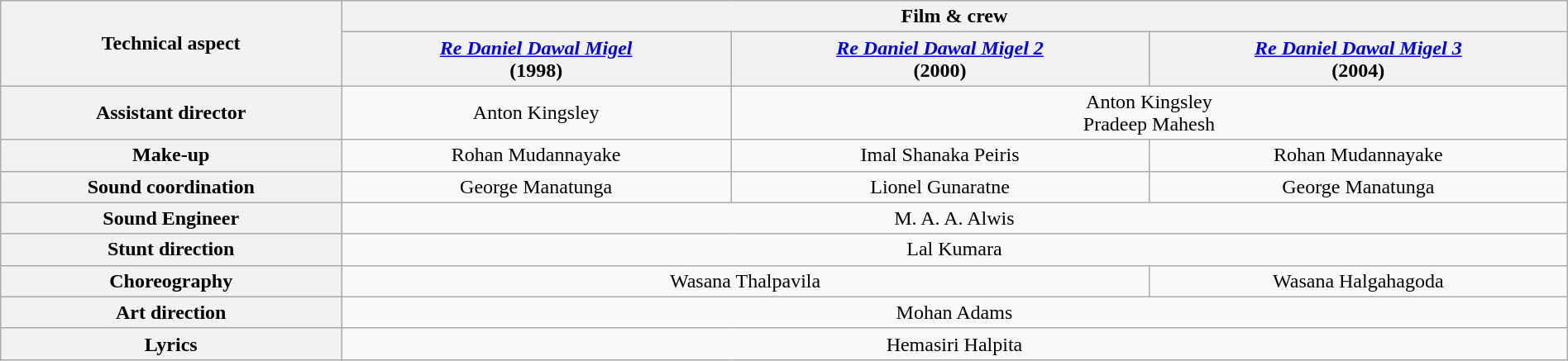<table class="wikitable" style="text-align:center;" width="100%">
<tr>
<th rowspan="2">Technical aspect</th>
<th colspan="4">Film & crew</th>
</tr>
<tr>
<th width:10%;"><em><a href='#'>Re Daniel Dawal Migel</a></em> <br>(1998)</th>
<th width:10%;"><em><a href='#'>Re Daniel Dawal Migel 2</a></em> <br>(2000)</th>
<th width:10%;"><em><a href='#'>Re Daniel Dawal Migel 3</a></em> <br>(2004)</th>
</tr>
<tr>
<th>Assistant director</th>
<td colspan="1">Anton Kingsley</td>
<td colspan="2">Anton Kingsley <br> Pradeep Mahesh</td>
</tr>
<tr>
<th>Make-up</th>
<td colspan="1">Rohan Mudannayake</td>
<td colspan="1">Imal Shanaka Peiris</td>
<td colspan="1">Rohan Mudannayake</td>
</tr>
<tr>
<th>Sound coordination</th>
<td colspan="1">George Manatunga</td>
<td colspan="1">Lionel Gunaratne</td>
<td colspan="1">George Manatunga</td>
</tr>
<tr>
<th>Sound Engineer</th>
<td colspan="3">M. A. A. Alwis</td>
</tr>
<tr>
<th>Stunt direction</th>
<td colspan="3">Lal Kumara</td>
</tr>
<tr>
<th>Choreography</th>
<td colspan="2">Wasana Thalpavila</td>
<td colspan="1">Wasana Halgahagoda</td>
</tr>
<tr>
<th>Art direction</th>
<td colspan="3">Mohan Adams</td>
</tr>
<tr>
<th>Lyrics</th>
<td colspan="3">Hemasiri Halpita</td>
</tr>
</table>
